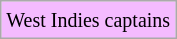<table class="wikitable">
<tr>
<td bgcolor="#F4BBFF"><small>West Indies captains</small></td>
</tr>
</table>
